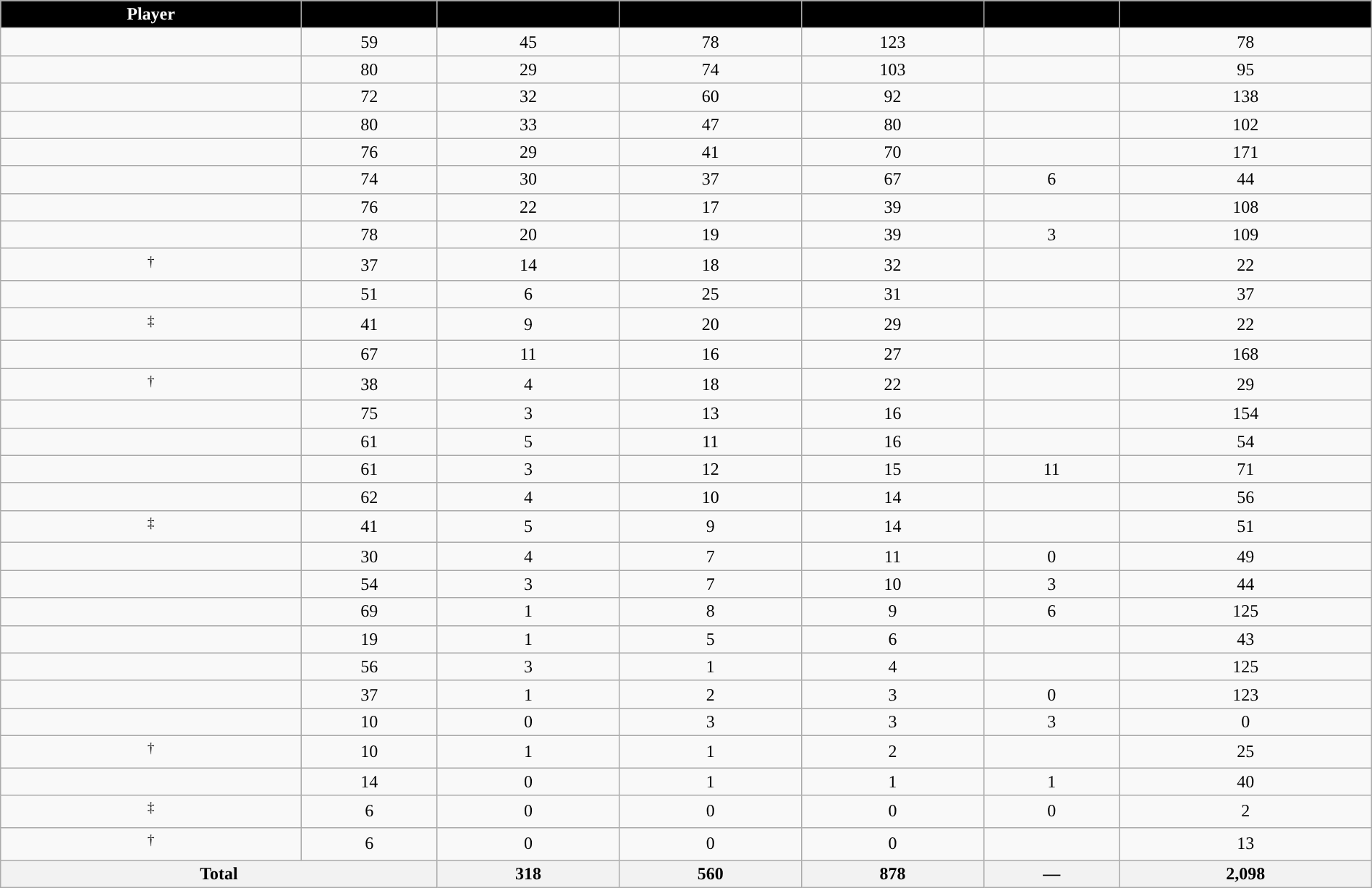<table class="wikitable sortable" style="width:100%; text-align:center;">
<tr align=center>
<th style="color:white; background:#000000; ">Player</th>
<th style="color:white; background:#000000; "></th>
<th style="color:white; background:#000000; "></th>
<th style="color:white; background:#000000; "></th>
<th style="color:white; background:#000000; "></th>
<th style="color:white; background:#000000; "></th>
<th style="color:white; background:#000000; "></th>
</tr>
<tr>
<td></td>
<td>59</td>
<td>45</td>
<td>78</td>
<td>123</td>
<td></td>
<td>78</td>
</tr>
<tr>
<td></td>
<td>80</td>
<td>29</td>
<td>74</td>
<td>103</td>
<td></td>
<td>95</td>
</tr>
<tr>
<td></td>
<td>72</td>
<td>32</td>
<td>60</td>
<td>92</td>
<td></td>
<td>138</td>
</tr>
<tr>
<td></td>
<td>80</td>
<td>33</td>
<td>47</td>
<td>80</td>
<td></td>
<td>102</td>
</tr>
<tr>
<td></td>
<td>76</td>
<td>29</td>
<td>41</td>
<td>70</td>
<td></td>
<td>171</td>
</tr>
<tr>
<td></td>
<td>74</td>
<td>30</td>
<td>37</td>
<td>67</td>
<td>6</td>
<td>44</td>
</tr>
<tr>
<td></td>
<td>76</td>
<td>22</td>
<td>17</td>
<td>39</td>
<td></td>
<td>108</td>
</tr>
<tr>
<td></td>
<td>78</td>
<td>20</td>
<td>19</td>
<td>39</td>
<td>3</td>
<td>109</td>
</tr>
<tr>
<td><sup>†</sup></td>
<td>37</td>
<td>14</td>
<td>18</td>
<td>32</td>
<td></td>
<td>22</td>
</tr>
<tr>
<td></td>
<td>51</td>
<td>6</td>
<td>25</td>
<td>31</td>
<td></td>
<td>37</td>
</tr>
<tr>
<td><sup>‡</sup></td>
<td>41</td>
<td>9</td>
<td>20</td>
<td>29</td>
<td></td>
<td>22</td>
</tr>
<tr>
<td></td>
<td>67</td>
<td>11</td>
<td>16</td>
<td>27</td>
<td></td>
<td>168</td>
</tr>
<tr>
<td><sup>†</sup></td>
<td>38</td>
<td>4</td>
<td>18</td>
<td>22</td>
<td></td>
<td>29</td>
</tr>
<tr>
<td></td>
<td>75</td>
<td>3</td>
<td>13</td>
<td>16</td>
<td></td>
<td>154</td>
</tr>
<tr>
<td></td>
<td>61</td>
<td>5</td>
<td>11</td>
<td>16</td>
<td></td>
<td>54</td>
</tr>
<tr>
<td></td>
<td>61</td>
<td>3</td>
<td>12</td>
<td>15</td>
<td>11</td>
<td>71</td>
</tr>
<tr>
<td></td>
<td>62</td>
<td>4</td>
<td>10</td>
<td>14</td>
<td></td>
<td>56</td>
</tr>
<tr>
<td><sup>‡</sup></td>
<td>41</td>
<td>5</td>
<td>9</td>
<td>14</td>
<td></td>
<td>51</td>
</tr>
<tr>
<td></td>
<td>30</td>
<td>4</td>
<td>7</td>
<td>11</td>
<td>0</td>
<td>49</td>
</tr>
<tr>
<td></td>
<td>54</td>
<td>3</td>
<td>7</td>
<td>10</td>
<td>3</td>
<td>44</td>
</tr>
<tr>
<td></td>
<td>69</td>
<td>1</td>
<td>8</td>
<td>9</td>
<td>6</td>
<td>125</td>
</tr>
<tr>
<td></td>
<td>19</td>
<td>1</td>
<td>5</td>
<td>6</td>
<td></td>
<td>43</td>
</tr>
<tr>
<td></td>
<td>56</td>
<td>3</td>
<td>1</td>
<td>4</td>
<td></td>
<td>125</td>
</tr>
<tr>
<td></td>
<td>37</td>
<td>1</td>
<td>2</td>
<td>3</td>
<td>0</td>
<td>123</td>
</tr>
<tr>
<td></td>
<td>10</td>
<td>0</td>
<td>3</td>
<td>3</td>
<td>3</td>
<td>0</td>
</tr>
<tr>
<td><sup>†</sup></td>
<td>10</td>
<td>1</td>
<td>1</td>
<td>2</td>
<td></td>
<td>25</td>
</tr>
<tr>
<td></td>
<td>14</td>
<td>0</td>
<td>1</td>
<td>1</td>
<td>1</td>
<td>40</td>
</tr>
<tr>
<td><sup>‡</sup></td>
<td>6</td>
<td>0</td>
<td>0</td>
<td>0</td>
<td>0</td>
<td>2</td>
</tr>
<tr>
<td><sup>†</sup></td>
<td>6</td>
<td>0</td>
<td>0</td>
<td>0</td>
<td></td>
<td>13</td>
</tr>
<tr class="sortbottom">
<th colspan=2>Total</th>
<th>318</th>
<th>560</th>
<th>878</th>
<th>—</th>
<th>2,098</th>
</tr>
</table>
